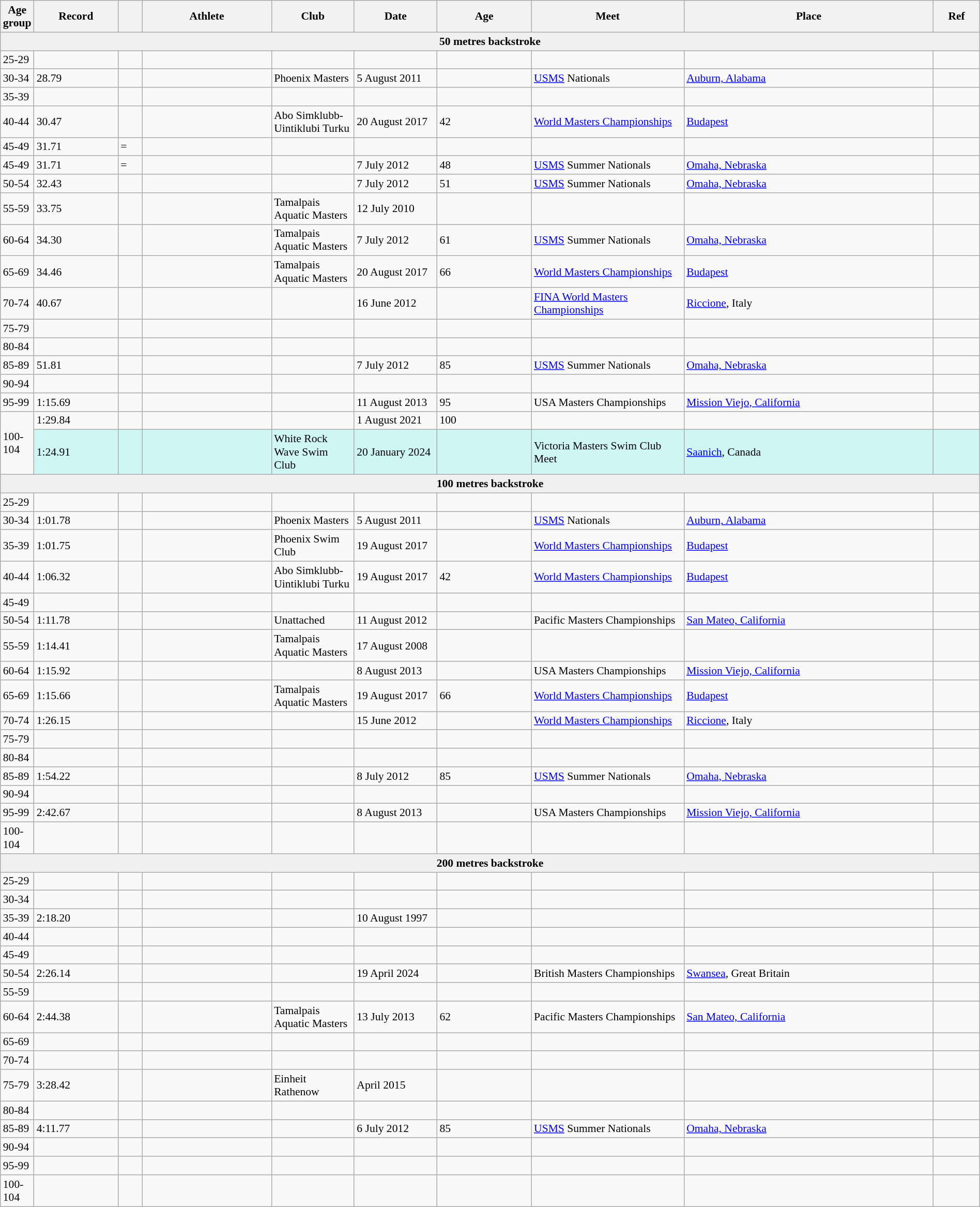<table class="wikitable" style="font-size:90%; width: 100%;">
<tr>
<th width="30px">Age group</th>
<th>Record</th>
<th></th>
<th width="160px">Athlete</th>
<th width="100px">Club</th>
<th width="100px">Date</th>
<th width="115px">Age</th>
<th width="190px">Meet</th>
<th>Place</th>
<th>Ref</th>
</tr>
<tr style="background:#f0f0f0;">
<td colspan=10 align=center><strong>50 metres backstroke</strong></td>
</tr>
<tr>
<td>25-29</td>
<td></td>
<td></td>
<td></td>
<td></td>
<td></td>
<td></td>
<td></td>
<td></td>
<td></td>
</tr>
<tr>
<td>30-34</td>
<td>28.79</td>
<td></td>
<td></td>
<td>Phoenix Masters</td>
<td>5 August 2011</td>
<td></td>
<td><a href='#'>USMS</a> Nationals</td>
<td><a href='#'>Auburn, Alabama</a></td>
<td></td>
</tr>
<tr>
<td>35-39</td>
<td></td>
<td></td>
<td></td>
<td></td>
<td></td>
<td></td>
<td></td>
<td></td>
<td></td>
</tr>
<tr>
<td>40-44</td>
<td>30.47</td>
<td></td>
<td></td>
<td>Abo Simklubb-Uintiklubi Turku</td>
<td>20 August 2017</td>
<td>42</td>
<td><a href='#'>World Masters Championships</a></td>
<td><a href='#'>Budapest</a></td>
<td></td>
</tr>
<tr>
<td>45-49</td>
<td>31.71</td>
<td>=</td>
<td></td>
<td></td>
<td></td>
<td></td>
<td></td>
<td></td>
<td></td>
</tr>
<tr>
<td>45-49</td>
<td>31.71</td>
<td>=</td>
<td></td>
<td></td>
<td>7 July 2012</td>
<td>48</td>
<td><a href='#'>USMS</a> Summer Nationals</td>
<td><a href='#'>Omaha, Nebraska</a></td>
<td></td>
</tr>
<tr>
<td>50-54</td>
<td>32.43</td>
<td></td>
<td></td>
<td></td>
<td>7 July 2012</td>
<td>51</td>
<td><a href='#'>USMS</a> Summer Nationals</td>
<td><a href='#'>Omaha, Nebraska</a></td>
<td></td>
</tr>
<tr>
<td>55-59</td>
<td>33.75</td>
<td></td>
<td></td>
<td>Tamalpais Aquatic Masters</td>
<td>12 July 2010</td>
<td></td>
<td></td>
<td></td>
<td></td>
</tr>
<tr>
<td>60-64</td>
<td>34.30</td>
<td></td>
<td></td>
<td>Tamalpais Aquatic Masters</td>
<td>7 July 2012</td>
<td>61</td>
<td><a href='#'>USMS</a> Summer Nationals</td>
<td><a href='#'>Omaha, Nebraska</a></td>
<td></td>
</tr>
<tr>
<td>65-69</td>
<td>34.46</td>
<td></td>
<td></td>
<td>Tamalpais Aquatic Masters</td>
<td>20 August 2017</td>
<td>66</td>
<td><a href='#'>World Masters Championships</a></td>
<td><a href='#'>Budapest</a></td>
<td></td>
</tr>
<tr>
<td>70-74</td>
<td>40.67</td>
<td></td>
<td></td>
<td></td>
<td>16 June 2012</td>
<td></td>
<td><a href='#'>FINA World Masters Championships</a></td>
<td><a href='#'>Riccione</a>, Italy</td>
<td></td>
</tr>
<tr>
<td>75-79</td>
<td></td>
<td></td>
<td></td>
<td></td>
<td></td>
<td></td>
<td></td>
<td></td>
<td></td>
</tr>
<tr>
<td>80-84</td>
<td></td>
<td></td>
<td></td>
<td></td>
<td></td>
<td></td>
<td></td>
<td></td>
<td></td>
</tr>
<tr>
<td>85-89</td>
<td>51.81</td>
<td></td>
<td></td>
<td></td>
<td>7 July 2012</td>
<td>85</td>
<td><a href='#'>USMS</a> Summer Nationals</td>
<td><a href='#'>Omaha, Nebraska</a></td>
<td></td>
</tr>
<tr>
<td>90-94</td>
<td></td>
<td></td>
<td></td>
<td></td>
<td></td>
<td></td>
<td></td>
<td></td>
<td></td>
</tr>
<tr>
<td>95-99</td>
<td>1:15.69</td>
<td></td>
<td></td>
<td></td>
<td>11 August 2013</td>
<td>95</td>
<td>USA Masters Championships</td>
<td><a href='#'>Mission Viejo, California</a></td>
<td></td>
</tr>
<tr>
<td rowspan=2>100-104</td>
<td>1:29.84</td>
<td></td>
<td></td>
<td></td>
<td>1 August 2021</td>
<td>100</td>
<td></td>
<td></td>
<td></td>
</tr>
<tr bgcolor=#CEF6F5>
<td>1:24.91</td>
<td></td>
<td></td>
<td>White Rock Wave Swim Club</td>
<td>20 January 2024</td>
<td></td>
<td>Victoria Masters Swim Club Meet</td>
<td><a href='#'>Saanich</a>, Canada</td>
<td></td>
</tr>
<tr style="background:#f0f0f0;">
<td colspan=10 align=center><strong>100 metres backstroke</strong></td>
</tr>
<tr>
<td>25-29</td>
<td></td>
<td></td>
<td></td>
<td></td>
<td></td>
<td></td>
<td></td>
<td></td>
<td></td>
</tr>
<tr>
<td>30-34</td>
<td>1:01.78</td>
<td></td>
<td></td>
<td>Phoenix Masters</td>
<td>5 August 2011</td>
<td></td>
<td><a href='#'>USMS</a> Nationals</td>
<td><a href='#'>Auburn, Alabama</a></td>
<td></td>
</tr>
<tr>
<td>35-39</td>
<td>1:01.75</td>
<td></td>
<td></td>
<td>Phoenix Swim Club</td>
<td>19 August 2017</td>
<td></td>
<td><a href='#'>World Masters Championships</a></td>
<td><a href='#'>Budapest</a></td>
<td></td>
</tr>
<tr>
<td>40-44</td>
<td>1:06.32</td>
<td></td>
<td></td>
<td>Abo Simklubb-Uintiklubi Turku</td>
<td>19 August 2017</td>
<td>42</td>
<td><a href='#'>World Masters Championships</a></td>
<td><a href='#'>Budapest</a></td>
<td></td>
</tr>
<tr>
<td>45-49</td>
<td></td>
<td></td>
<td></td>
<td></td>
<td></td>
<td></td>
<td></td>
<td></td>
<td></td>
</tr>
<tr>
<td>50-54</td>
<td>1:11.78</td>
<td></td>
<td></td>
<td>Unattached</td>
<td>11 August 2012</td>
<td></td>
<td>Pacific Masters Championships</td>
<td><a href='#'>San Mateo, California</a></td>
<td></td>
</tr>
<tr>
<td>55-59</td>
<td>1:14.41</td>
<td></td>
<td></td>
<td>Tamalpais Aquatic Masters</td>
<td>17 August 2008</td>
<td></td>
<td></td>
<td></td>
<td></td>
</tr>
<tr>
<td>60-64</td>
<td>1:15.92</td>
<td></td>
<td></td>
<td></td>
<td>8 August 2013</td>
<td></td>
<td>USA Masters Championships</td>
<td><a href='#'>Mission Viejo, California</a></td>
<td></td>
</tr>
<tr>
<td>65-69</td>
<td>1:15.66</td>
<td></td>
<td></td>
<td>Tamalpais Aquatic Masters</td>
<td>19 August 2017</td>
<td>66</td>
<td><a href='#'>World Masters Championships</a></td>
<td><a href='#'>Budapest</a></td>
<td></td>
</tr>
<tr>
<td>70-74</td>
<td>1:26.15</td>
<td></td>
<td></td>
<td></td>
<td>15 June 2012</td>
<td></td>
<td><a href='#'>World Masters Championships</a></td>
<td><a href='#'>Riccione</a>, Italy</td>
<td></td>
</tr>
<tr>
<td>75-79</td>
<td></td>
<td></td>
<td></td>
<td></td>
<td></td>
<td></td>
<td></td>
<td></td>
<td></td>
</tr>
<tr>
<td>80-84</td>
<td></td>
<td></td>
<td></td>
<td></td>
<td></td>
<td></td>
<td></td>
<td></td>
<td></td>
</tr>
<tr>
<td>85-89</td>
<td>1:54.22</td>
<td></td>
<td></td>
<td></td>
<td>8 July 2012</td>
<td>85</td>
<td><a href='#'>USMS</a> Summer Nationals</td>
<td><a href='#'>Omaha, Nebraska</a></td>
<td></td>
</tr>
<tr>
<td>90-94</td>
<td></td>
<td></td>
<td></td>
<td></td>
<td></td>
<td></td>
<td></td>
<td></td>
<td></td>
</tr>
<tr>
<td>95-99</td>
<td>2:42.67</td>
<td></td>
<td></td>
<td></td>
<td>8 August 2013</td>
<td></td>
<td>USA Masters Championships</td>
<td><a href='#'>Mission Viejo, California</a></td>
<td></td>
</tr>
<tr>
<td>100-104</td>
<td></td>
<td></td>
<td></td>
<td></td>
<td></td>
<td></td>
<td></td>
<td></td>
<td></td>
</tr>
<tr style="background:#f0f0f0;">
<td colspan=10 align=center><strong>200 metres backstroke</strong></td>
</tr>
<tr>
<td>25-29</td>
<td></td>
<td></td>
<td></td>
<td></td>
<td></td>
<td></td>
<td></td>
<td></td>
<td></td>
</tr>
<tr>
<td>30-34</td>
<td></td>
<td></td>
<td></td>
<td></td>
<td></td>
<td></td>
<td></td>
<td></td>
<td></td>
</tr>
<tr>
<td>35-39</td>
<td>2:18.20</td>
<td></td>
<td></td>
<td></td>
<td>10 August 1997</td>
<td></td>
<td></td>
<td></td>
<td></td>
</tr>
<tr>
<td>40-44</td>
<td></td>
<td></td>
<td></td>
<td></td>
<td></td>
<td></td>
<td></td>
<td></td>
<td></td>
</tr>
<tr>
<td>45-49</td>
<td></td>
<td></td>
<td></td>
<td></td>
<td></td>
<td></td>
<td></td>
<td></td>
<td></td>
</tr>
<tr>
<td>50-54</td>
<td>2:26.14</td>
<td></td>
<td></td>
<td></td>
<td>19 April 2024</td>
<td></td>
<td>British Masters Championships</td>
<td><a href='#'>Swansea</a>, Great Britain</td>
<td></td>
</tr>
<tr>
<td>55-59</td>
<td></td>
<td></td>
<td></td>
<td></td>
<td></td>
<td></td>
<td></td>
<td></td>
</tr>
<tr>
<td>60-64</td>
<td>2:44.38</td>
<td></td>
<td></td>
<td>Tamalpais Aquatic Masters</td>
<td>13 July 2013</td>
<td>62</td>
<td>Pacific Masters Championships</td>
<td><a href='#'>San Mateo, California</a></td>
<td></td>
</tr>
<tr>
<td>65-69</td>
<td></td>
<td></td>
<td></td>
<td></td>
<td></td>
<td></td>
<td></td>
<td></td>
<td></td>
</tr>
<tr>
<td>70-74</td>
<td></td>
<td></td>
<td></td>
<td></td>
<td></td>
<td></td>
<td></td>
<td></td>
<td></td>
</tr>
<tr>
<td>75-79</td>
<td>3:28.42</td>
<td></td>
<td></td>
<td>Einheit Rathenow</td>
<td>April 2015</td>
<td></td>
<td></td>
<td></td>
<td></td>
</tr>
<tr>
<td>80-84</td>
<td></td>
<td></td>
<td></td>
<td></td>
<td></td>
<td></td>
<td></td>
<td></td>
<td></td>
</tr>
<tr>
<td>85-89</td>
<td>4:11.77</td>
<td></td>
<td></td>
<td></td>
<td>6 July 2012</td>
<td>85</td>
<td><a href='#'>USMS</a> Summer Nationals</td>
<td><a href='#'>Omaha, Nebraska</a></td>
<td></td>
</tr>
<tr>
<td>90-94</td>
<td></td>
<td></td>
<td></td>
<td></td>
<td></td>
<td></td>
<td></td>
<td></td>
<td></td>
</tr>
<tr>
<td>95-99</td>
<td></td>
<td></td>
<td></td>
<td></td>
<td></td>
<td></td>
<td></td>
<td></td>
<td></td>
</tr>
<tr>
<td>100-104</td>
<td></td>
<td></td>
<td></td>
<td></td>
<td></td>
<td></td>
<td></td>
<td></td>
<td></td>
</tr>
</table>
